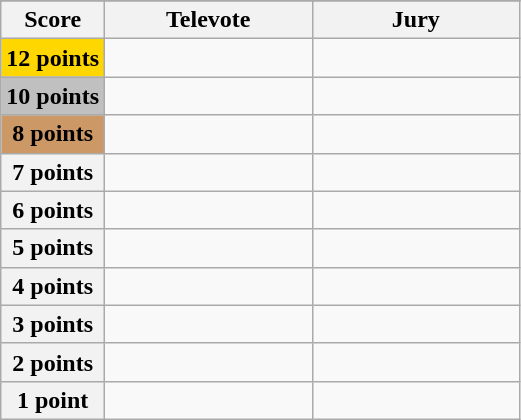<table class="wikitable">
<tr>
</tr>
<tr>
<th scope="col" width="20%">Score</th>
<th scope="col" width="40%">Televote</th>
<th scope="col" width="40%">Jury</th>
</tr>
<tr>
<th scope="row" style="background:gold">12 points</th>
<td></td>
<td></td>
</tr>
<tr>
<th scope="row" style="background:silver">10 points</th>
<td></td>
<td></td>
</tr>
<tr>
<th scope="row" style="background:#CC9966">8 points</th>
<td></td>
<td></td>
</tr>
<tr>
<th scope="row">7 points</th>
<td></td>
<td></td>
</tr>
<tr>
<th scope="row">6 points</th>
<td></td>
<td></td>
</tr>
<tr>
<th scope="row">5 points</th>
<td></td>
<td></td>
</tr>
<tr>
<th scope="row">4 points</th>
<td></td>
<td></td>
</tr>
<tr>
<th scope="row">3 points</th>
<td></td>
<td></td>
</tr>
<tr>
<th scope="row">2 points</th>
<td></td>
<td></td>
</tr>
<tr>
<th scope="row">1 point</th>
<td></td>
<td></td>
</tr>
</table>
